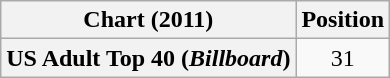<table class="wikitable plainrowheaders" style="text-align:center">
<tr>
<th>Chart (2011)</th>
<th>Position</th>
</tr>
<tr>
<th scope="row">US Adult Top 40 (<em>Billboard</em>)</th>
<td>31</td>
</tr>
</table>
